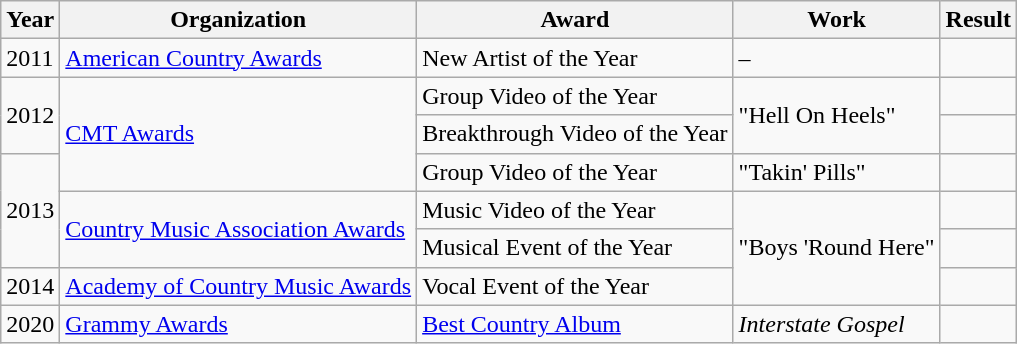<table class="wikitable">
<tr>
<th>Year</th>
<th>Organization</th>
<th>Award</th>
<th>Work</th>
<th>Result</th>
</tr>
<tr>
<td>2011</td>
<td><a href='#'>American Country Awards</a></td>
<td>New Artist of the Year</td>
<td>–</td>
<td></td>
</tr>
<tr>
<td rowspan="2">2012</td>
<td rowspan="3"><a href='#'>CMT Awards</a></td>
<td>Group Video of the Year</td>
<td rowspan="2">"Hell On Heels"</td>
<td></td>
</tr>
<tr>
<td>Breakthrough Video of the Year</td>
<td></td>
</tr>
<tr>
<td rowspan="3">2013</td>
<td>Group Video of the Year</td>
<td>"Takin' Pills"</td>
<td></td>
</tr>
<tr>
<td rowspan="2"><a href='#'>Country Music Association Awards</a></td>
<td>Music Video of the Year</td>
<td rowspan="3">"Boys 'Round Here"</td>
<td></td>
</tr>
<tr>
<td>Musical Event of the Year</td>
<td></td>
</tr>
<tr>
<td>2014</td>
<td><a href='#'>Academy of Country Music Awards</a></td>
<td>Vocal Event of the Year</td>
<td></td>
</tr>
<tr>
<td>2020</td>
<td><a href='#'>Grammy Awards</a></td>
<td><a href='#'>Best Country Album</a></td>
<td><em>Interstate Gospel</em></td>
<td></td>
</tr>
</table>
